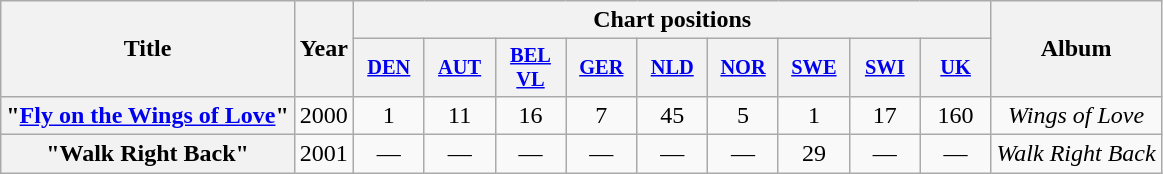<table class="wikitable plainrowheaders" style="text-align:center;">
<tr>
<th rowspan="2">Title</th>
<th rowspan="2">Year</th>
<th colspan="9">Chart positions</th>
<th rowspan="2">Album</th>
</tr>
<tr>
<th scope="col" style="width:3em;font-size:85%;"><a href='#'>DEN</a><br></th>
<th scope="col" style="width:3em;font-size:85%;"><a href='#'>AUT</a><br></th>
<th scope="col" style="width:3em;font-size:85%;"><a href='#'>BEL<br>VL</a><br></th>
<th scope="col" style="width:3em;font-size:85%;"><a href='#'>GER</a><br></th>
<th scope="col" style="width:3em;font-size:85%;"><a href='#'>NLD</a><br></th>
<th scope="col" style="width:3em;font-size:85%;"><a href='#'>NOR</a><br></th>
<th scope="col" style="width:3em;font-size:85%;"><a href='#'>SWE</a><br></th>
<th scope="col" style="width:3em;font-size:85%;"><a href='#'>SWI</a><br></th>
<th scope="col" style="width:3em;font-size:85%;"><a href='#'>UK</a><br></th>
</tr>
<tr>
<th scope="row">"<a href='#'>Fly on the Wings of Love</a>"</th>
<td>2000</td>
<td>1</td>
<td>11</td>
<td>16</td>
<td>7</td>
<td>45</td>
<td>5</td>
<td>1</td>
<td>17</td>
<td>160</td>
<td><em>Wings of Love</em></td>
</tr>
<tr>
<th scope="row">"Walk Right Back"</th>
<td>2001</td>
<td>—</td>
<td>—</td>
<td>—</td>
<td>—</td>
<td>—</td>
<td>—</td>
<td>29</td>
<td>—</td>
<td>—</td>
<td><em>Walk Right Back</em></td>
</tr>
</table>
